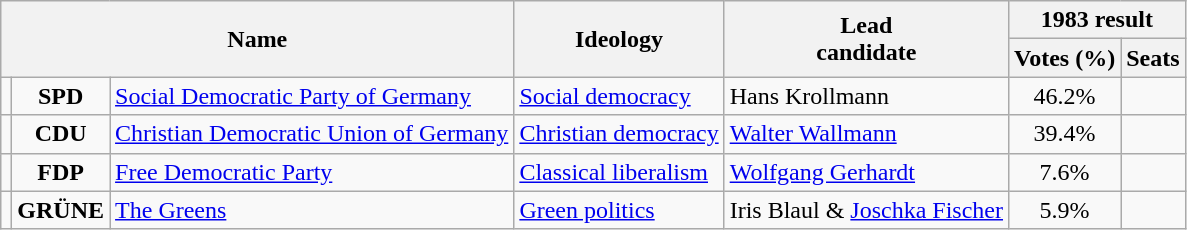<table class="wikitable">
<tr>
<th rowspan=2 colspan=3>Name</th>
<th rowspan=2>Ideology</th>
<th rowspan=2>Lead<br>candidate</th>
<th colspan=2>1983 result</th>
</tr>
<tr>
<th>Votes (%)</th>
<th>Seats</th>
</tr>
<tr>
<td bgcolor=></td>
<td align=center><strong>SPD</strong></td>
<td><a href='#'>Social Democratic Party of Germany</a><br></td>
<td><a href='#'>Social democracy</a></td>
<td>Hans Krollmann</td>
<td align=center>46.2%</td>
<td></td>
</tr>
<tr>
<td bgcolor=></td>
<td align=center><strong>CDU</strong></td>
<td><a href='#'>Christian Democratic Union of Germany</a><br></td>
<td><a href='#'>Christian democracy</a></td>
<td><a href='#'>Walter Wallmann</a></td>
<td align=center>39.4%</td>
<td></td>
</tr>
<tr>
<td bgcolor=></td>
<td align=center><strong>FDP</strong></td>
<td><a href='#'>Free Democratic Party</a><br></td>
<td><a href='#'>Classical liberalism</a></td>
<td><a href='#'>Wolfgang Gerhardt</a></td>
<td align=center>7.6%</td>
<td></td>
</tr>
<tr>
<td bgcolor=></td>
<td align=center><strong>GRÜNE</strong></td>
<td><a href='#'>The Greens</a><br></td>
<td><a href='#'>Green politics</a></td>
<td>Iris Blaul & <a href='#'>Joschka Fischer</a></td>
<td align=center>5.9%</td>
<td></td>
</tr>
</table>
